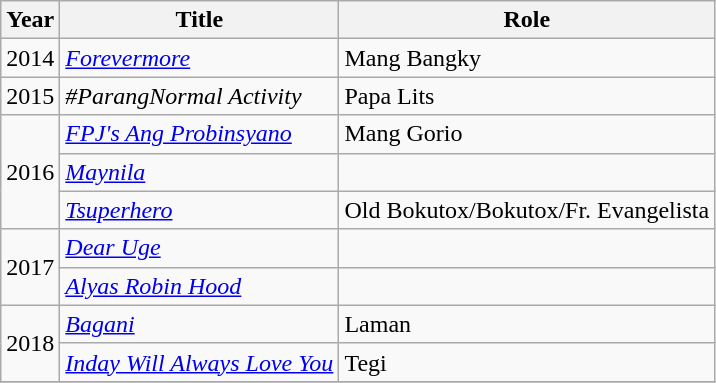<table class="wikitable sortable">
<tr>
<th>Year</th>
<th>Title</th>
<th>Role</th>
</tr>
<tr>
<td>2014</td>
<td><em><a href='#'>Forevermore</a></em></td>
<td>Mang Bangky</td>
</tr>
<tr>
<td>2015</td>
<td><em>#ParangNormal Activity</em></td>
<td>Papa Lits</td>
</tr>
<tr>
<td rowspan="3">2016</td>
<td><em><a href='#'>FPJ's Ang Probinsyano</a></em></td>
<td>Mang Gorio</td>
</tr>
<tr>
<td><em><a href='#'>Maynila</a></em></td>
<td></td>
</tr>
<tr>
<td><em><a href='#'>Tsuperhero</a></em></td>
<td>Old Bokutox/Bokutox/Fr. Evangelista</td>
</tr>
<tr>
<td rowspan=2>2017</td>
<td><em><a href='#'>Dear Uge</a></em></td>
<td></td>
</tr>
<tr>
<td><em><a href='#'>Alyas Robin Hood</a></em></td>
<td></td>
</tr>
<tr>
<td rowspan="2">2018</td>
<td><em><a href='#'>Bagani</a></em></td>
<td>Laman</td>
</tr>
<tr>
<td><em><a href='#'>Inday Will Always Love You</a></em></td>
<td>Tegi</td>
</tr>
<tr>
</tr>
</table>
